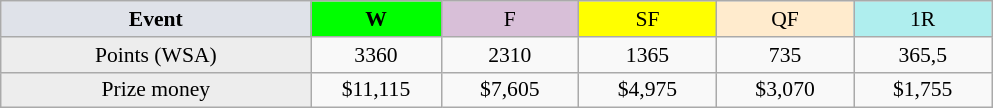<table class=wikitable style=font-size:90%;text-align:center>
<tr>
<td width=200 colspan=1 bgcolor=#dfe2e9><strong>Event</strong></td>
<td width=80 bgcolor=lime><strong>W</strong></td>
<td width=85 bgcolor=#D8BFD8>F</td>
<td width=85 bgcolor=#FFFF00>SF</td>
<td width=85 bgcolor=#ffebcd>QF</td>
<td width=85 bgcolor=#afeeee>1R</td>
</tr>
<tr>
<td bgcolor=#EDEDED>Points (WSA)</td>
<td>3360</td>
<td>2310</td>
<td>1365</td>
<td>735</td>
<td>365,5</td>
</tr>
<tr>
<td bgcolor=#EDEDED>Prize money</td>
<td>$11,115</td>
<td>$7,605</td>
<td>$4,975</td>
<td>$3,070</td>
<td>$1,755</td>
</tr>
</table>
